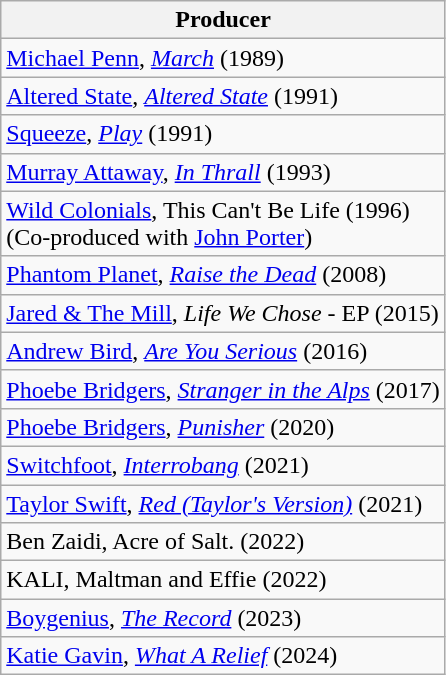<table class="wikitable">
<tr>
<th>Producer</th>
</tr>
<tr>
<td><a href='#'>Michael Penn</a>, <a href='#'><em>March</em></a> (1989)</td>
</tr>
<tr>
<td><a href='#'>Altered State</a>, <a href='#'><em>Altered State</em></a> (1991)</td>
</tr>
<tr>
<td><a href='#'>Squeeze</a>, <a href='#'><em>Play</em></a> (1991)</td>
</tr>
<tr>
<td><a href='#'>Murray Attaway</a>, <a href='#'><em>In Thrall</em></a> (1993)</td>
</tr>
<tr>
<td><a href='#'>Wild Colonials</a>, This Can't Be Life (1996)<br>(Co-produced with <a href='#'>John Porter</a>)</td>
</tr>
<tr>
<td><a href='#'>Phantom Planet</a>, <em><a href='#'>Raise the Dead</a></em> (2008)</td>
</tr>
<tr>
<td><a href='#'>Jared & The Mill</a>, <em>Life We Chose</em> - EP (2015)</td>
</tr>
<tr>
<td><a href='#'>Andrew Bird</a>, <a href='#'><em>Are You Serious</em></a> (2016)</td>
</tr>
<tr>
<td><a href='#'>Phoebe Bridgers</a>, <em><a href='#'>Stranger in the Alps</a></em> (2017)</td>
</tr>
<tr>
<td><a href='#'>Phoebe Bridgers</a>, <em><a href='#'>Punisher</a></em> (2020)</td>
</tr>
<tr>
<td><a href='#'>Switchfoot</a>, <em><a href='#'>Interrobang</a></em> (2021)</td>
</tr>
<tr>
<td><a href='#'>Taylor Swift</a>, <em><a href='#'>Red (Taylor's Version)</a></em> (2021)</td>
</tr>
<tr>
<td>Ben Zaidi, Acre of Salt. (2022)</td>
</tr>
<tr>
<td>KALI, Maltman and Effie (2022)</td>
</tr>
<tr>
<td><a href='#'>Boygenius</a>, <em><a href='#'>The Record</a></em> (2023)</td>
</tr>
<tr>
<td><a href='#'>Katie Gavin</a>, <em><a href='#'>What A Relief</a></em> (2024)</td>
</tr>
</table>
